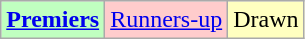<table class="wikitable">
<tr>
<td style=background:#C0FFC0><strong><a href='#'>Premiers</a></strong></td>
<td style=background:#fcc><a href='#'>Runners-up</a></td>
<td style=background:#FFFFC0>Drawn</td>
</tr>
</table>
